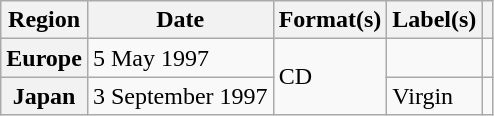<table class="wikitable plainrowheaders">
<tr>
<th scope="col">Region</th>
<th scope="col">Date</th>
<th scope="col">Format(s)</th>
<th scope="col">Label(s)</th>
<th scope="col"></th>
</tr>
<tr>
<th scope="row">Europe</th>
<td>5 May 1997</td>
<td rowspan="2">CD</td>
<td></td>
<td></td>
</tr>
<tr>
<th scope="row">Japan</th>
<td>3 September 1997</td>
<td>Virgin</td>
<td></td>
</tr>
</table>
